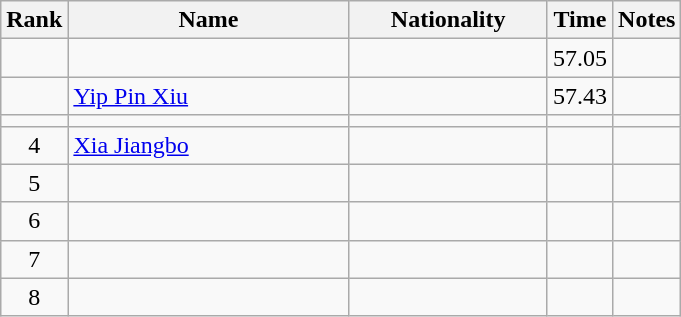<table class="wikitable sortable" style="text-align:center">
<tr>
<th>Rank</th>
<th style="width:180px">Name</th>
<th style="width:125px">Nationality</th>
<th>Time</th>
<th>Notes</th>
</tr>
<tr>
<td></td>
<td style="text-align:left;"></td>
<td style="text-align:left;"></td>
<td>57.05</td>
<td></td>
</tr>
<tr>
<td></td>
<td style="text-align:left;"><a href='#'>Yip Pin Xiu</a></td>
<td style="text-align:left;"></td>
<td>57.43</td>
<td></td>
</tr>
<tr>
<td></td>
<td style="text-align:left;"></td>
<td style="text-align:left;"></td>
<td></td>
<td></td>
</tr>
<tr>
<td>4</td>
<td style="text-align:left;"><a href='#'>Xia Jiangbo</a></td>
<td style="text-align:left;"></td>
<td></td>
<td></td>
</tr>
<tr>
<td>5</td>
<td style="text-align:left;"></td>
<td style="text-align:left;"></td>
<td></td>
<td></td>
</tr>
<tr>
<td>6</td>
<td style="text-align:left;"></td>
<td style="text-align:left;"></td>
<td></td>
<td></td>
</tr>
<tr>
<td>7</td>
<td style="text-align:left;"></td>
<td style="text-align:left;"></td>
<td></td>
<td></td>
</tr>
<tr>
<td>8</td>
<td style="text-align:left;"></td>
<td style="text-align:left;"></td>
<td></td>
<td></td>
</tr>
</table>
